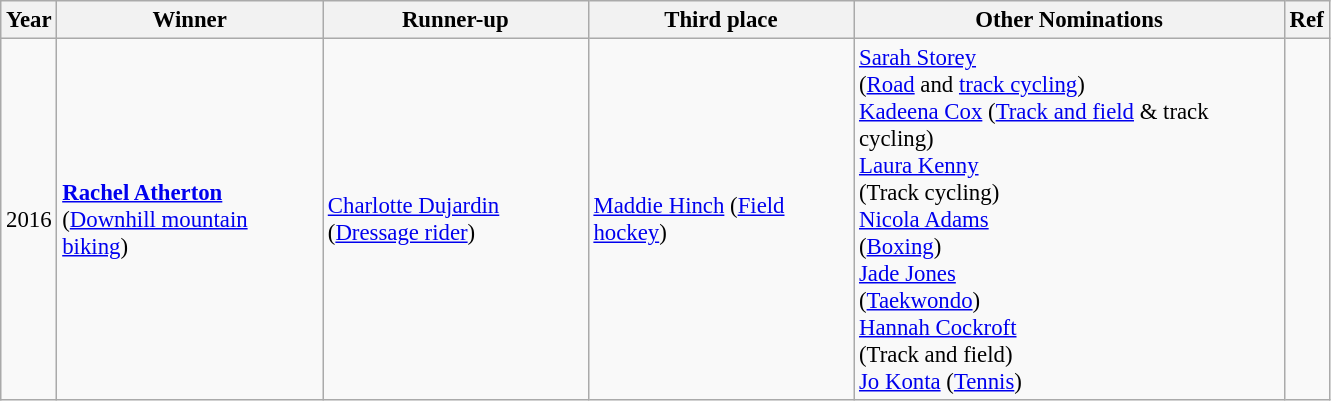<table class="wikitable" style="font-size: 95%">
<tr>
<th style="width:15px;">Year</th>
<th style="width:170px;">Winner</th>
<th style="width:170px;">Runner-up</th>
<th style="width:170px;">Third place</th>
<th style="width:280px;">Other Nominations</th>
<th style="width:10px;">Ref</th>
</tr>
<tr>
<td>2016</td>
<td><strong><a href='#'>Rachel Atherton</a></strong><br>(<a href='#'>Downhill mountain biking</a>)</td>
<td><a href='#'>Charlotte Dujardin</a> (<a href='#'>Dressage rider</a>)</td>
<td><a href='#'>Maddie Hinch</a> (<a href='#'>Field hockey</a>)</td>
<td><a href='#'>Sarah Storey</a><br>(<a href='#'>Road</a> and <a href='#'>track cycling</a>)<br><a href='#'>Kadeena Cox</a> (<a href='#'>Track and field</a> & track cycling)<br><a href='#'>Laura Kenny</a><br>(Track cycling)<br><a href='#'>Nicola Adams</a><br>(<a href='#'>Boxing</a>)<br><a href='#'>Jade Jones</a><br>(<a href='#'>Taekwondo</a>)<br><a href='#'>Hannah Cockroft</a><br>(Track and field)<br><a href='#'>Jo Konta</a> (<a href='#'>Tennis</a>)</td>
<td></td>
</tr>
</table>
